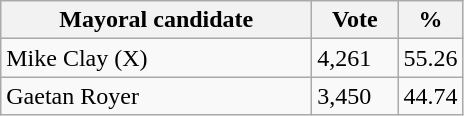<table class="wikitable">
<tr>
<th bgcolor="#DDDDFF" width="200px">Mayoral candidate</th>
<th bgcolor="#DDDDFF" width="50px">Vote</th>
<th bgcolor="#DDDDFF" width="30px">%</th>
</tr>
<tr>
<td>Mike Clay (X)</td>
<td>4,261</td>
<td>55.26</td>
</tr>
<tr>
<td>Gaetan Royer</td>
<td>3,450</td>
<td>44.74</td>
</tr>
</table>
